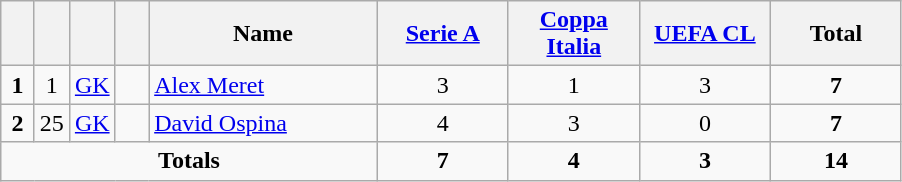<table class="wikitable" style="text-align:center">
<tr>
<th width=15></th>
<th width=15></th>
<th width=15></th>
<th width=15></th>
<th width=145>Name</th>
<th width=80><a href='#'>Serie A</a></th>
<th width=80><a href='#'>Coppa Italia</a></th>
<th width=80><a href='#'>UEFA CL</a></th>
<th width=80>Total</th>
</tr>
<tr>
<td><strong>1</strong></td>
<td>1</td>
<td><a href='#'>GK</a></td>
<td></td>
<td align=left><a href='#'>Alex Meret</a></td>
<td>3</td>
<td>1</td>
<td>3</td>
<td><strong>7</strong></td>
</tr>
<tr>
<td><strong>2</strong></td>
<td>25</td>
<td><a href='#'>GK</a></td>
<td></td>
<td align=left><a href='#'>David Ospina</a></td>
<td>4</td>
<td>3</td>
<td>0</td>
<td><strong>7</strong></td>
</tr>
<tr>
<td colspan=5><strong>Totals</strong></td>
<td><strong>7</strong></td>
<td><strong>4</strong></td>
<td><strong>3</strong></td>
<td><strong>14</strong></td>
</tr>
</table>
